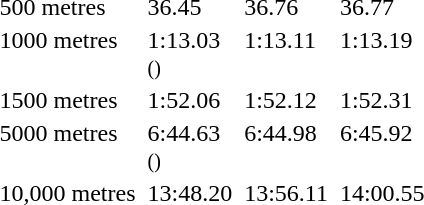<table>
<tr valign="top">
<td>500 metres <br></td>
<td></td>
<td>36.45 </td>
<td></td>
<td>36.76</td>
<td></td>
<td>36.77</td>
</tr>
<tr valign="top">
<td>1000 metres <br></td>
<td></td>
<td>1:13.03<br><small>()</small></td>
<td></td>
<td>1:13.11</td>
<td></td>
<td>1:13.19</td>
</tr>
<tr valign="top">
<td>1500 metres <br></td>
<td></td>
<td>1:52.06 </td>
<td></td>
<td>1:52.12</td>
<td></td>
<td>1:52.31</td>
</tr>
<tr valign="top">
<td>5000 metres <br></td>
<td></td>
<td>6:44.63<br><small>()</small></td>
<td></td>
<td>6:44.98</td>
<td></td>
<td>6:45.92</td>
</tr>
<tr valign="top">
<td>10,000 metres <br></td>
<td></td>
<td>13:48.20 </td>
<td></td>
<td>13:56.11</td>
<td></td>
<td>14:00.55</td>
</tr>
</table>
